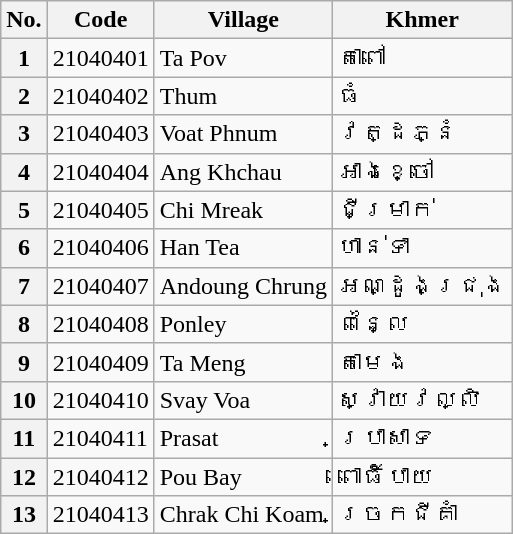<table class="wikitable sortable mw-collapsible">
<tr>
<th>No.</th>
<th>Code</th>
<th>Village</th>
<th>Khmer</th>
</tr>
<tr>
<th>1</th>
<td>21040401</td>
<td>Ta Pov</td>
<td>តាពៅ</td>
</tr>
<tr>
<th>2</th>
<td>21040402</td>
<td>Thum</td>
<td>ធំ</td>
</tr>
<tr>
<th>3</th>
<td>21040403</td>
<td>Voat Phnum</td>
<td>វត្ដភ្នំ</td>
</tr>
<tr>
<th>4</th>
<td>21040404</td>
<td>Ang Khchau</td>
<td>អាងខ្ចៅ</td>
</tr>
<tr>
<th>5</th>
<td>21040405</td>
<td>Chi Mreak</td>
<td>ជីម្រាក់</td>
</tr>
<tr>
<th>6</th>
<td>21040406</td>
<td>Han Tea</td>
<td>ហាន់ទា</td>
</tr>
<tr>
<th>7</th>
<td>21040407</td>
<td>Andoung Chrung</td>
<td>អណ្ដូងជ្រុង</td>
</tr>
<tr>
<th>8</th>
<td>21040408</td>
<td>Ponley</td>
<td>ពន្លៃ</td>
</tr>
<tr>
<th>9</th>
<td>21040409</td>
<td>Ta Meng</td>
<td>តាមេង</td>
</tr>
<tr>
<th>10</th>
<td>21040410</td>
<td>Svay Voa</td>
<td>ស្វាយវល្លិ</td>
</tr>
<tr>
<th>11</th>
<td>21040411</td>
<td>Prasat</td>
<td>ប្រាសាទ</td>
</tr>
<tr>
<th>12</th>
<td>21040412</td>
<td>Pou Bay</td>
<td>ពោធិ៍បាយ</td>
</tr>
<tr>
<th>13</th>
<td>21040413</td>
<td>Chrak Chi Koam</td>
<td>ច្រកជីគាំ</td>
</tr>
</table>
